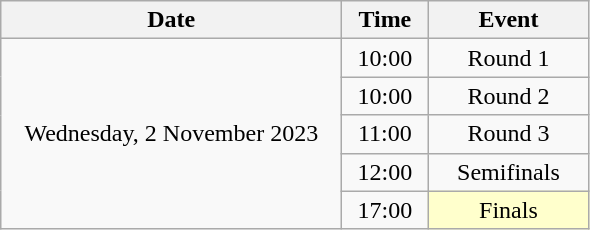<table class = "wikitable" style="text-align:center;">
<tr>
<th width=220>Date</th>
<th width=50>Time</th>
<th width=100>Event</th>
</tr>
<tr>
<td rowspan=5>Wednesday, 2 November 2023</td>
<td>10:00</td>
<td>Round 1</td>
</tr>
<tr>
<td>10:00</td>
<td>Round 2</td>
</tr>
<tr>
<td>11:00</td>
<td>Round 3</td>
</tr>
<tr>
<td>12:00</td>
<td>Semifinals</td>
</tr>
<tr>
<td>17:00</td>
<td bgcolor=ffffcc>Finals</td>
</tr>
</table>
